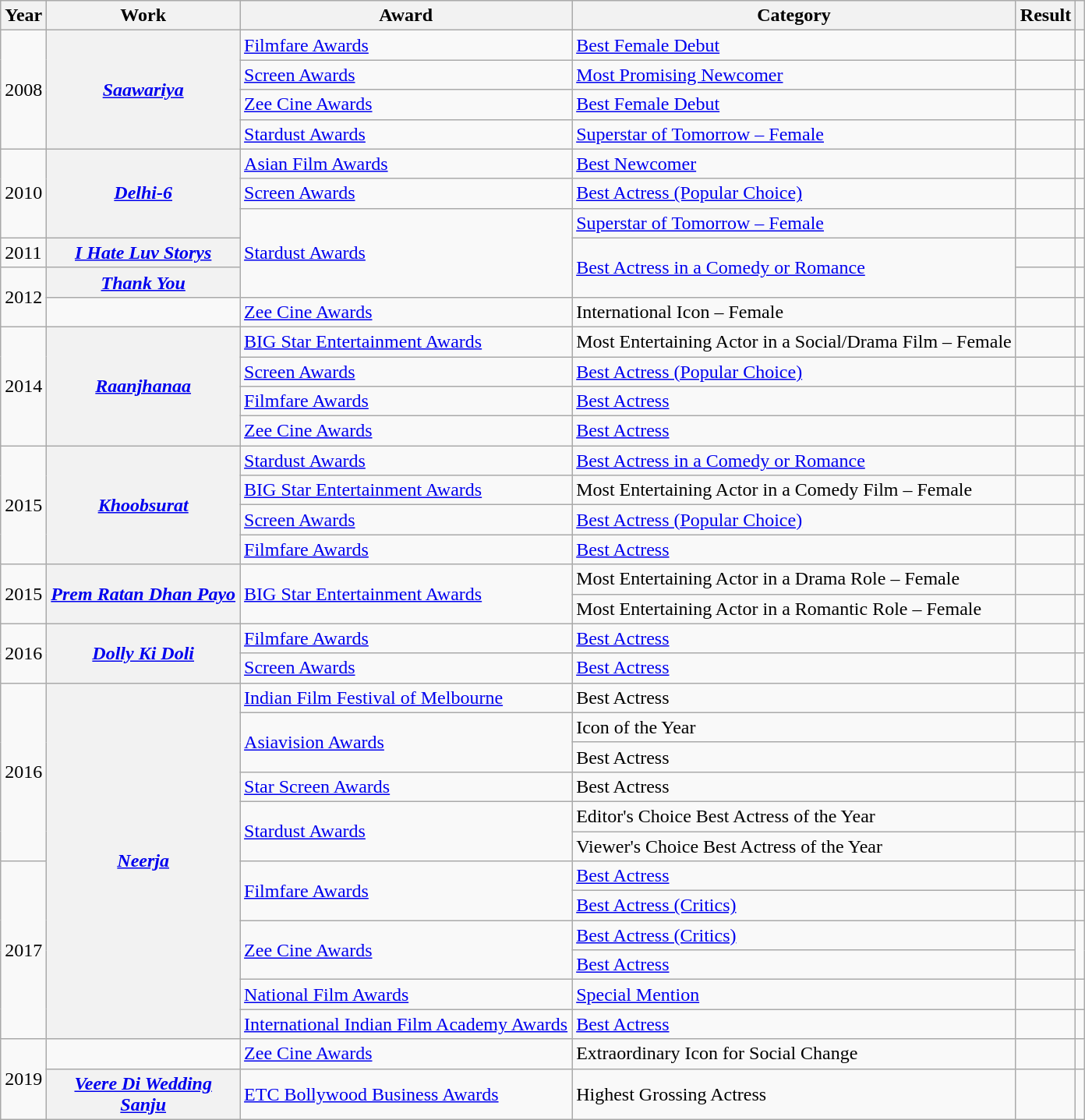<table class="wikitable sortable plainrowheaders">
<tr>
<th scope="col">Year</th>
<th scope="col">Work</th>
<th scope="col">Award</th>
<th scope="col">Category</th>
<th scope="col">Result</th>
<th scope="col" class="unsortable"></th>
</tr>
<tr>
<td rowspan="4">2008</td>
<th scope="row" rowspan="4"><em><a href='#'>Saawariya</a></em></th>
<td><a href='#'>Filmfare Awards</a></td>
<td><a href='#'>Best Female Debut</a></td>
<td></td>
<td style="text-align:center;"></td>
</tr>
<tr>
<td><a href='#'>Screen Awards</a></td>
<td><a href='#'>Most Promising Newcomer</a></td>
<td></td>
<td style="text-align:center;"></td>
</tr>
<tr>
<td><a href='#'>Zee Cine Awards</a></td>
<td><a href='#'>Best Female Debut</a></td>
<td></td>
<td style="text-align:center;"></td>
</tr>
<tr>
<td><a href='#'>Stardust Awards</a></td>
<td><a href='#'>Superstar of Tomorrow – Female</a></td>
<td></td>
<td style="text-align:center;"></td>
</tr>
<tr>
<td rowspan="3">2010</td>
<th scope="row" rowspan="3"><em><a href='#'>Delhi-6</a></em></th>
<td><a href='#'>Asian Film Awards</a></td>
<td><a href='#'>Best Newcomer</a></td>
<td></td>
<td style="text-align:center;"></td>
</tr>
<tr>
<td><a href='#'>Screen Awards</a></td>
<td><a href='#'>Best Actress (Popular Choice)</a></td>
<td></td>
<td style="text-align:center;"></td>
</tr>
<tr>
<td rowspan="3"><a href='#'>Stardust Awards</a></td>
<td><a href='#'>Superstar of Tomorrow – Female</a></td>
<td></td>
<td style="text-align:center;"></td>
</tr>
<tr>
<td>2011</td>
<th scope="row"><em><a href='#'>I Hate Luv Storys</a></em></th>
<td rowspan="2"><a href='#'>Best Actress in a Comedy or Romance</a></td>
<td></td>
<td style="text-align:center;"></td>
</tr>
<tr>
<td rowspan="2">2012</td>
<th scope="row"><em><a href='#'>Thank You</a></em></th>
<td></td>
<td style="text-align:center;"></td>
</tr>
<tr>
<td></td>
<td><a href='#'>Zee Cine Awards</a></td>
<td>International Icon – Female</td>
<td></td>
<td style="text-align:center;"></td>
</tr>
<tr>
<td rowspan="4">2014</td>
<th scope="row" rowspan="4"><em><a href='#'>Raanjhanaa</a></em></th>
<td><a href='#'>BIG Star Entertainment Awards</a></td>
<td>Most Entertaining Actor in a Social/Drama Film – Female</td>
<td></td>
<td style="text-align:center;"></td>
</tr>
<tr>
<td><a href='#'>Screen Awards</a></td>
<td><a href='#'>Best Actress (Popular Choice)</a></td>
<td></td>
<td style="text-align:center;"></td>
</tr>
<tr>
<td><a href='#'>Filmfare Awards</a></td>
<td><a href='#'>Best Actress</a></td>
<td></td>
<td style="text-align:center;"></td>
</tr>
<tr>
<td><a href='#'>Zee Cine Awards</a></td>
<td><a href='#'>Best Actress</a></td>
<td></td>
<td style="text-align:center;"></td>
</tr>
<tr>
<td rowspan="4">2015</td>
<th scope="row" rowspan="4"><em><a href='#'>Khoobsurat</a></em></th>
<td><a href='#'>Stardust Awards</a></td>
<td><a href='#'>Best Actress in a Comedy or Romance</a></td>
<td></td>
<td style="text-align:center;"></td>
</tr>
<tr>
<td><a href='#'>BIG Star Entertainment Awards</a></td>
<td>Most Entertaining Actor in a Comedy Film – Female</td>
<td></td>
<td style="text-align:center;"></td>
</tr>
<tr>
<td><a href='#'>Screen Awards</a></td>
<td><a href='#'>Best Actress (Popular Choice)</a></td>
<td></td>
<td style="text-align:center;"></td>
</tr>
<tr>
<td><a href='#'>Filmfare Awards</a></td>
<td><a href='#'>Best Actress</a></td>
<td></td>
<td style="text-align:center;"></td>
</tr>
<tr>
<td rowspan="2">2015</td>
<th scope="row" rowspan="2"><em><a href='#'>Prem Ratan Dhan Payo</a></em></th>
<td rowspan="2"><a href='#'>BIG Star Entertainment Awards</a></td>
<td>Most Entertaining Actor in a Drama Role – Female</td>
<td></td>
<td style="text-align:center;"></td>
</tr>
<tr>
<td>Most Entertaining Actor in a Romantic Role – Female</td>
<td></td>
<td style="text-align:center;"></td>
</tr>
<tr>
<td rowspan="2">2016</td>
<th scope="row" rowspan="2"><em><a href='#'>Dolly Ki Doli</a></em></th>
<td><a href='#'>Filmfare Awards</a></td>
<td><a href='#'>Best Actress</a></td>
<td></td>
<td style="text-align:center;"></td>
</tr>
<tr>
<td><a href='#'>Screen Awards</a></td>
<td><a href='#'>Best Actress</a></td>
<td></td>
<td style="text-align:center;"></td>
</tr>
<tr>
<td rowspan="6">2016</td>
<th rowspan="12" scope="row"><em><a href='#'>Neerja</a></em></th>
<td><a href='#'>Indian Film Festival of Melbourne</a></td>
<td>Best Actress</td>
<td></td>
<td style="text-align:center;"></td>
</tr>
<tr>
<td rowspan="2"><a href='#'>Asiavision Awards</a></td>
<td>Icon of the Year</td>
<td></td>
<td style="text-align:center;"></td>
</tr>
<tr>
<td>Best Actress</td>
<td></td>
<td style="text-align:center;"></td>
</tr>
<tr>
<td><a href='#'>Star Screen Awards</a></td>
<td>Best Actress</td>
<td></td>
<td style="text-align:center;"></td>
</tr>
<tr>
<td rowspan="2"><a href='#'>Stardust Awards</a></td>
<td>Editor's Choice Best Actress of the Year</td>
<td></td>
<td style="text-align:center;"></td>
</tr>
<tr>
<td>Viewer's Choice Best Actress of the Year</td>
<td></td>
<td style="text-align:center;"></td>
</tr>
<tr>
<td rowspan="6">2017</td>
<td rowspan="2"><a href='#'>Filmfare Awards</a></td>
<td><a href='#'>Best Actress</a></td>
<td></td>
<td style="text-align:center;"></td>
</tr>
<tr>
<td><a href='#'>Best Actress (Critics)</a></td>
<td></td>
<td style="text-align:center;"></td>
</tr>
<tr>
<td rowspan="2"><a href='#'>Zee Cine Awards</a></td>
<td><a href='#'>Best Actress (Critics)</a></td>
<td></td>
<td rowspan="2" style="text-align:center;"></td>
</tr>
<tr>
<td><a href='#'>Best Actress</a></td>
<td></td>
</tr>
<tr>
<td><a href='#'>National Film Awards</a></td>
<td><a href='#'>Special Mention</a></td>
<td></td>
<td></td>
</tr>
<tr>
<td><a href='#'>International Indian Film Academy Awards</a></td>
<td><a href='#'>Best Actress</a></td>
<td></td>
<td></td>
</tr>
<tr>
<td rowspan="3">2019</td>
<td></td>
<td><a href='#'>Zee Cine Awards</a></td>
<td>Extraordinary Icon for Social Change</td>
<td></td>
<td></td>
</tr>
<tr>
<th scope="row"><em><a href='#'>Veere Di Wedding</a></em> <br> <em><a href='#'>Sanju</a></em></th>
<td><a href='#'>ETC Bollywood Business Awards</a></td>
<td>Highest Grossing Actress</td>
<td></td>
<td></td>
</tr>
</table>
